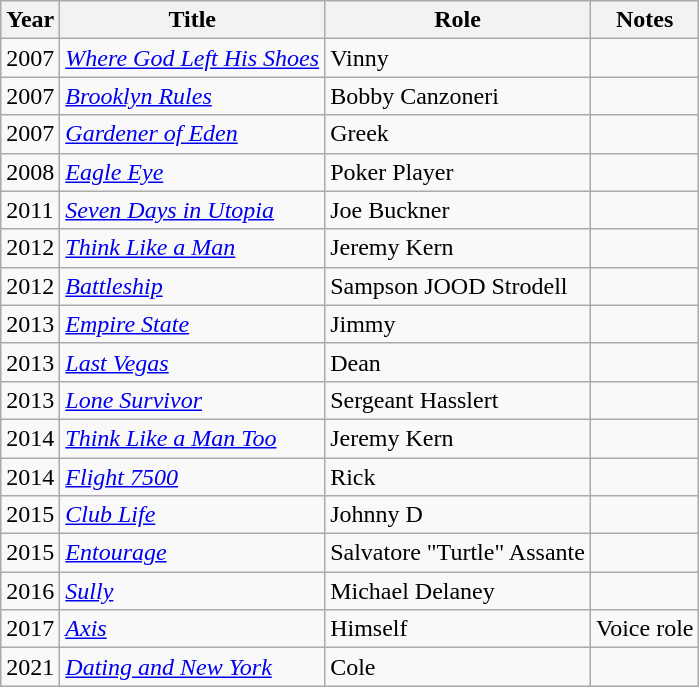<table class="wikitable sortable">
<tr>
<th>Year</th>
<th>Title</th>
<th>Role</th>
<th>Notes</th>
</tr>
<tr>
<td>2007</td>
<td><em><a href='#'>Where God Left His Shoes</a></em></td>
<td>Vinny</td>
<td></td>
</tr>
<tr>
<td>2007</td>
<td><em><a href='#'>Brooklyn Rules</a></em></td>
<td>Bobby Canzoneri</td>
<td></td>
</tr>
<tr>
<td>2007</td>
<td><em><a href='#'>Gardener of Eden</a></em></td>
<td>Greek</td>
<td></td>
</tr>
<tr>
<td>2008</td>
<td><em><a href='#'>Eagle Eye</a></em></td>
<td>Poker Player</td>
<td></td>
</tr>
<tr>
<td>2011</td>
<td><em><a href='#'>Seven Days in Utopia</a></em></td>
<td>Joe Buckner</td>
<td></td>
</tr>
<tr>
<td>2012</td>
<td><em><a href='#'>Think Like a Man</a></em></td>
<td>Jeremy Kern</td>
<td></td>
</tr>
<tr>
<td>2012</td>
<td><em><a href='#'>Battleship</a></em></td>
<td>Sampson JOOD Strodell</td>
<td></td>
</tr>
<tr>
<td>2013</td>
<td><em><a href='#'>Empire State</a></em></td>
<td>Jimmy</td>
<td></td>
</tr>
<tr>
<td>2013</td>
<td><em><a href='#'>Last Vegas</a></em></td>
<td>Dean</td>
<td></td>
</tr>
<tr>
<td>2013</td>
<td><em><a href='#'>Lone Survivor</a></em></td>
<td>Sergeant Hasslert</td>
<td></td>
</tr>
<tr>
<td>2014</td>
<td><em><a href='#'>Think Like a Man Too</a></em></td>
<td>Jeremy Kern</td>
<td></td>
</tr>
<tr>
<td>2014</td>
<td><em><a href='#'>Flight 7500</a></em></td>
<td>Rick</td>
<td></td>
</tr>
<tr>
<td>2015</td>
<td><em><a href='#'>Club Life</a></em></td>
<td>Johnny D</td>
<td></td>
</tr>
<tr>
<td>2015</td>
<td><em><a href='#'>Entourage</a></em></td>
<td>Salvatore "Turtle" Assante</td>
<td></td>
</tr>
<tr>
<td>2016</td>
<td><em><a href='#'>Sully</a></em></td>
<td>Michael Delaney</td>
<td></td>
</tr>
<tr>
<td>2017</td>
<td><em><a href='#'>Axis</a></em></td>
<td>Himself</td>
<td>Voice role</td>
</tr>
<tr>
<td>2021</td>
<td><em><a href='#'>Dating and New York</a></em></td>
<td>Cole</td>
<td></td>
</tr>
</table>
